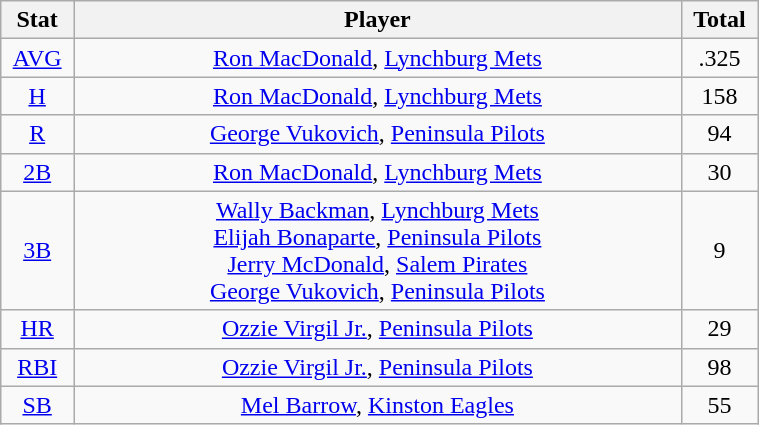<table class="wikitable" width="40%" style="text-align:center;">
<tr>
<th width="5%">Stat</th>
<th width="60%">Player</th>
<th width="5%">Total</th>
</tr>
<tr>
<td><a href='#'>AVG</a></td>
<td><a href='#'>Ron MacDonald</a>, <a href='#'>Lynchburg Mets</a></td>
<td>.325</td>
</tr>
<tr>
<td><a href='#'>H</a></td>
<td><a href='#'>Ron MacDonald</a>, <a href='#'>Lynchburg Mets</a></td>
<td>158</td>
</tr>
<tr>
<td><a href='#'>R</a></td>
<td><a href='#'>George Vukovich</a>, <a href='#'>Peninsula Pilots</a></td>
<td>94</td>
</tr>
<tr>
<td><a href='#'>2B</a></td>
<td><a href='#'>Ron MacDonald</a>, <a href='#'>Lynchburg Mets</a></td>
<td>30</td>
</tr>
<tr>
<td><a href='#'>3B</a></td>
<td><a href='#'>Wally Backman</a>, <a href='#'>Lynchburg Mets</a> <br> <a href='#'>Elijah Bonaparte</a>, <a href='#'>Peninsula Pilots</a> <br> <a href='#'>Jerry McDonald</a>, <a href='#'>Salem Pirates</a> <br> <a href='#'>George Vukovich</a>, <a href='#'>Peninsula Pilots</a></td>
<td>9</td>
</tr>
<tr>
<td><a href='#'>HR</a></td>
<td><a href='#'>Ozzie Virgil Jr.</a>, <a href='#'>Peninsula Pilots</a></td>
<td>29</td>
</tr>
<tr>
<td><a href='#'>RBI</a></td>
<td><a href='#'>Ozzie Virgil Jr.</a>, <a href='#'>Peninsula Pilots</a></td>
<td>98</td>
</tr>
<tr>
<td><a href='#'>SB</a></td>
<td><a href='#'>Mel Barrow</a>, <a href='#'>Kinston Eagles</a></td>
<td>55</td>
</tr>
</table>
